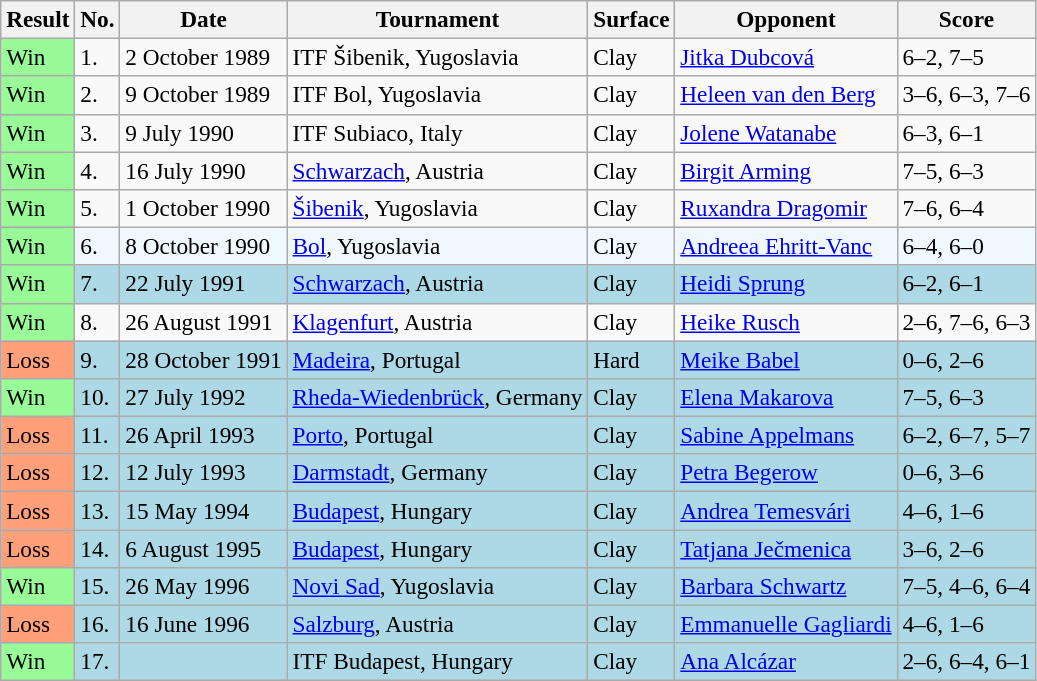<table class="sortable wikitable" style="font-size:97%;">
<tr>
<th>Result</th>
<th>No.</th>
<th>Date</th>
<th>Tournament</th>
<th>Surface</th>
<th>Opponent</th>
<th class="unsortable">Score</th>
</tr>
<tr>
<td style="background:#98fb98;">Win</td>
<td>1.</td>
<td>2 October 1989</td>
<td>ITF Šibenik, Yugoslavia</td>
<td>Clay</td>
<td> <a href='#'>Jitka Dubcová</a></td>
<td>6–2, 7–5</td>
</tr>
<tr>
<td style="background:#98fb98;">Win</td>
<td>2.</td>
<td>9 October 1989</td>
<td>ITF Bol, Yugoslavia</td>
<td>Clay</td>
<td> <a href='#'>Heleen van den Berg</a></td>
<td>3–6, 6–3, 7–6</td>
</tr>
<tr>
<td style="background:#98fb98;">Win</td>
<td>3.</td>
<td>9 July 1990</td>
<td>ITF Subiaco, Italy</td>
<td>Clay</td>
<td> <a href='#'>Jolene Watanabe</a></td>
<td>6–3, 6–1</td>
</tr>
<tr>
<td style="background:#98fb98;">Win</td>
<td>4.</td>
<td>16 July 1990</td>
<td><a href='#'>Schwarzach</a>, Austria</td>
<td>Clay</td>
<td> <a href='#'>Birgit Arming</a></td>
<td>7–5, 6–3</td>
</tr>
<tr>
<td style="background:#98fb98;">Win</td>
<td>5.</td>
<td>1 October 1990</td>
<td><a href='#'>Šibenik</a>, Yugoslavia</td>
<td>Clay</td>
<td> <a href='#'>Ruxandra Dragomir</a></td>
<td>7–6, 6–4</td>
</tr>
<tr bgcolor="#f0f8ff">
<td style="background:#98fb98;">Win</td>
<td>6.</td>
<td>8 October 1990</td>
<td><a href='#'>Bol</a>, Yugoslavia</td>
<td>Clay</td>
<td> <a href='#'>Andreea Ehritt-Vanc</a></td>
<td>6–4, 6–0</td>
</tr>
<tr style="background:lightblue;">
<td style="background:#98fb98;">Win</td>
<td>7.</td>
<td>22 July 1991</td>
<td><a href='#'>Schwarzach</a>, Austria</td>
<td>Clay</td>
<td> <a href='#'>Heidi Sprung</a></td>
<td>6–2, 6–1</td>
</tr>
<tr>
<td style="background:#98fb98;">Win</td>
<td>8.</td>
<td>26 August 1991</td>
<td><a href='#'>Klagenfurt</a>, Austria</td>
<td>Clay</td>
<td> <a href='#'>Heike Rusch</a></td>
<td>2–6, 7–6, 6–3</td>
</tr>
<tr style="background:lightblue;">
<td style="background:#ffa07a;">Loss</td>
<td>9.</td>
<td>28 October 1991</td>
<td><a href='#'>Madeira</a>, Portugal</td>
<td>Hard</td>
<td> <a href='#'>Meike Babel</a></td>
<td>0–6, 2–6</td>
</tr>
<tr style="background:lightblue;">
<td style="background:#98fb98;">Win</td>
<td>10.</td>
<td>27 July 1992</td>
<td><a href='#'>Rheda-Wiedenbrück</a>, Germany</td>
<td>Clay</td>
<td> <a href='#'>Elena Makarova</a></td>
<td>7–5, 6–3</td>
</tr>
<tr style="background:lightblue;">
<td style="background:#ffa07a;">Loss</td>
<td>11.</td>
<td>26 April 1993</td>
<td><a href='#'>Porto</a>, Portugal</td>
<td>Clay</td>
<td> <a href='#'>Sabine Appelmans</a></td>
<td>6–2, 6–7, 5–7</td>
</tr>
<tr style="background:lightblue;">
<td style="background:#ffa07a;">Loss</td>
<td>12.</td>
<td>12 July 1993</td>
<td><a href='#'>Darmstadt</a>, Germany</td>
<td>Clay</td>
<td> <a href='#'>Petra Begerow</a></td>
<td>0–6, 3–6</td>
</tr>
<tr style="background:lightblue;">
<td style="background:#ffa07a;">Loss</td>
<td>13.</td>
<td>15 May 1994</td>
<td><a href='#'>Budapest</a>, Hungary</td>
<td>Clay</td>
<td> <a href='#'>Andrea Temesvári</a></td>
<td>4–6, 1–6</td>
</tr>
<tr style="background:lightblue;">
<td style="background:#ffa07a;">Loss</td>
<td>14.</td>
<td>6 August 1995</td>
<td><a href='#'>Budapest</a>, Hungary</td>
<td>Clay</td>
<td> <a href='#'>Tatjana Ječmenica</a></td>
<td>3–6, 2–6</td>
</tr>
<tr style="background:lightblue;">
<td style="background:#98fb98;">Win</td>
<td>15.</td>
<td>26 May 1996</td>
<td><a href='#'>Novi Sad</a>, Yugoslavia</td>
<td>Clay</td>
<td> <a href='#'>Barbara Schwartz</a></td>
<td>7–5, 4–6, 6–4</td>
</tr>
<tr style="background:lightblue;">
<td style="background:#ffa07a;">Loss</td>
<td>16.</td>
<td>16 June 1996</td>
<td><a href='#'>Salzburg</a>, Austria</td>
<td>Clay</td>
<td> <a href='#'>Emmanuelle Gagliardi</a></td>
<td>4–6, 1–6</td>
</tr>
<tr style="background:lightblue;">
<td style="background:#98fb98;">Win</td>
<td>17.</td>
<td></td>
<td>ITF Budapest, Hungary</td>
<td>Clay</td>
<td> <a href='#'>Ana Alcázar</a></td>
<td>2–6, 6–4, 6–1</td>
</tr>
</table>
